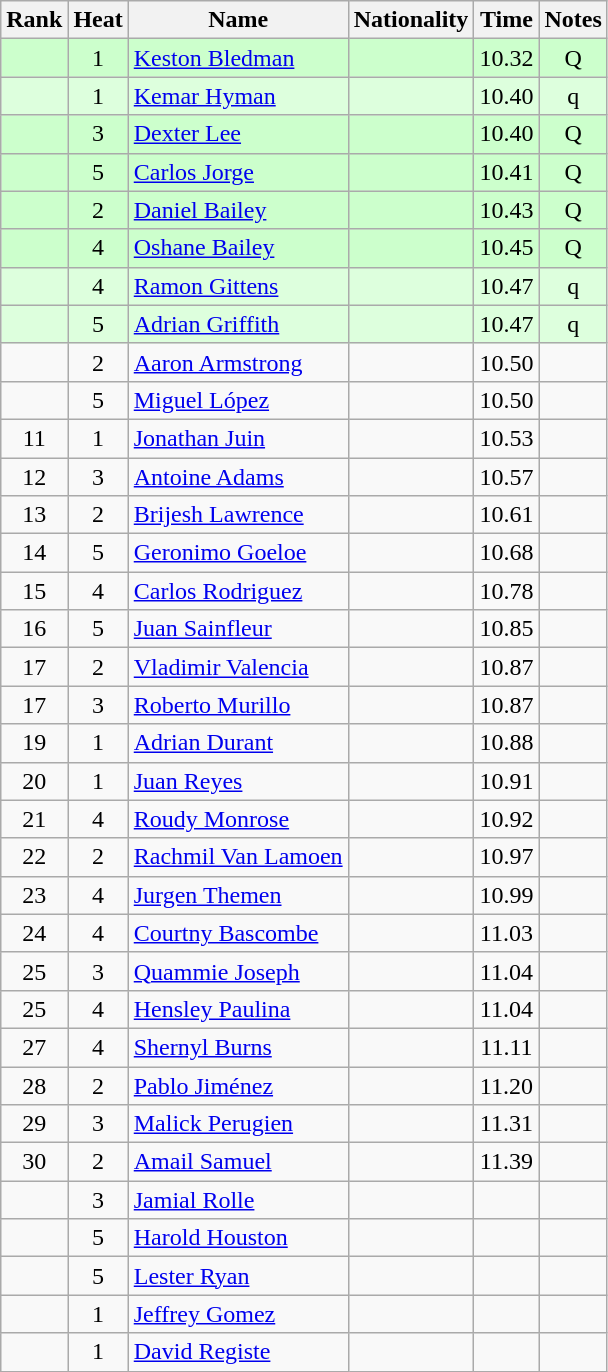<table class="wikitable sortable" style="text-align:center">
<tr>
<th>Rank</th>
<th>Heat</th>
<th>Name</th>
<th>Nationality</th>
<th>Time</th>
<th>Notes</th>
</tr>
<tr bgcolor=ccffcc>
<td></td>
<td>1</td>
<td align=left><a href='#'>Keston Bledman</a></td>
<td align=left></td>
<td>10.32</td>
<td>Q</td>
</tr>
<tr bgcolor=ddffdd>
<td></td>
<td>1</td>
<td align=left><a href='#'>Kemar Hyman</a></td>
<td align=left></td>
<td>10.40</td>
<td>q</td>
</tr>
<tr bgcolor=ccffcc>
<td></td>
<td>3</td>
<td align=left><a href='#'>Dexter Lee</a></td>
<td align=left></td>
<td>10.40</td>
<td>Q</td>
</tr>
<tr bgcolor=ccffcc>
<td></td>
<td>5</td>
<td align=left><a href='#'>Carlos Jorge</a></td>
<td align=left></td>
<td>10.41</td>
<td>Q</td>
</tr>
<tr bgcolor=ccffcc>
<td></td>
<td>2</td>
<td align=left><a href='#'>Daniel Bailey</a></td>
<td align=left></td>
<td>10.43</td>
<td>Q</td>
</tr>
<tr bgcolor=ccffcc>
<td></td>
<td>4</td>
<td align=left><a href='#'>Oshane Bailey</a></td>
<td align=left></td>
<td>10.45</td>
<td>Q</td>
</tr>
<tr bgcolor=ddffdd>
<td></td>
<td>4</td>
<td align=left><a href='#'>Ramon Gittens</a></td>
<td align=left></td>
<td>10.47</td>
<td>q</td>
</tr>
<tr bgcolor=ddffdd>
<td></td>
<td>5</td>
<td align=left><a href='#'>Adrian Griffith</a></td>
<td align=left></td>
<td>10.47</td>
<td>q</td>
</tr>
<tr>
<td></td>
<td>2</td>
<td align=left><a href='#'>Aaron Armstrong</a></td>
<td align=left></td>
<td>10.50</td>
<td></td>
</tr>
<tr>
<td></td>
<td>5</td>
<td align=left><a href='#'>Miguel López</a></td>
<td align=left></td>
<td>10.50</td>
<td></td>
</tr>
<tr>
<td>11</td>
<td>1</td>
<td align=left><a href='#'>Jonathan Juin</a></td>
<td align=left></td>
<td>10.53</td>
<td></td>
</tr>
<tr>
<td>12</td>
<td>3</td>
<td align=left><a href='#'>Antoine Adams</a></td>
<td align=left></td>
<td>10.57</td>
<td></td>
</tr>
<tr>
<td>13</td>
<td>2</td>
<td align=left><a href='#'>Brijesh Lawrence</a></td>
<td align=left></td>
<td>10.61</td>
<td></td>
</tr>
<tr>
<td>14</td>
<td>5</td>
<td align=left><a href='#'>Geronimo Goeloe</a></td>
<td align=left></td>
<td>10.68</td>
<td></td>
</tr>
<tr>
<td>15</td>
<td>4</td>
<td align=left><a href='#'>Carlos Rodriguez</a></td>
<td align=left></td>
<td>10.78</td>
<td></td>
</tr>
<tr>
<td>16</td>
<td>5</td>
<td align=left><a href='#'>Juan Sainfleur</a></td>
<td align=left></td>
<td>10.85</td>
<td></td>
</tr>
<tr>
<td>17</td>
<td>2</td>
<td align=left><a href='#'>Vladimir Valencia</a></td>
<td align=left></td>
<td>10.87</td>
<td></td>
</tr>
<tr>
<td>17</td>
<td>3</td>
<td align=left><a href='#'>Roberto Murillo</a></td>
<td align=left></td>
<td>10.87</td>
<td></td>
</tr>
<tr>
<td>19</td>
<td>1</td>
<td align=left><a href='#'>Adrian Durant</a></td>
<td align=left></td>
<td>10.88</td>
<td></td>
</tr>
<tr>
<td>20</td>
<td>1</td>
<td align=left><a href='#'>Juan Reyes</a></td>
<td align=left></td>
<td>10.91</td>
<td></td>
</tr>
<tr>
<td>21</td>
<td>4</td>
<td align=left><a href='#'>Roudy Monrose</a></td>
<td align=left></td>
<td>10.92</td>
<td></td>
</tr>
<tr>
<td>22</td>
<td>2</td>
<td align=left><a href='#'>Rachmil Van Lamoen</a></td>
<td align=left></td>
<td>10.97</td>
<td></td>
</tr>
<tr>
<td>23</td>
<td>4</td>
<td align=left><a href='#'>Jurgen Themen</a></td>
<td align=left></td>
<td>10.99</td>
<td></td>
</tr>
<tr>
<td>24</td>
<td>4</td>
<td align=left><a href='#'>Courtny Bascombe</a></td>
<td align=left></td>
<td>11.03</td>
<td></td>
</tr>
<tr>
<td>25</td>
<td>3</td>
<td align=left><a href='#'>Quammie Joseph</a></td>
<td align=left></td>
<td>11.04</td>
<td></td>
</tr>
<tr>
<td>25</td>
<td>4</td>
<td align=left><a href='#'>Hensley Paulina</a></td>
<td align=left></td>
<td>11.04</td>
<td></td>
</tr>
<tr>
<td>27</td>
<td>4</td>
<td align=left><a href='#'>Shernyl Burns</a></td>
<td align=left></td>
<td>11.11</td>
<td></td>
</tr>
<tr>
<td>28</td>
<td>2</td>
<td align=left><a href='#'>Pablo Jiménez</a></td>
<td align=left></td>
<td>11.20</td>
<td></td>
</tr>
<tr>
<td>29</td>
<td>3</td>
<td align=left><a href='#'>Malick Perugien</a></td>
<td align=left></td>
<td>11.31</td>
<td></td>
</tr>
<tr>
<td>30</td>
<td>2</td>
<td align=left><a href='#'>Amail Samuel</a></td>
<td align=left></td>
<td>11.39</td>
<td></td>
</tr>
<tr>
<td></td>
<td>3</td>
<td align=left><a href='#'>Jamial Rolle</a></td>
<td align=left></td>
<td></td>
<td></td>
</tr>
<tr>
<td></td>
<td>5</td>
<td align=left><a href='#'>Harold Houston</a></td>
<td align=left></td>
<td></td>
<td></td>
</tr>
<tr>
<td></td>
<td>5</td>
<td align=left><a href='#'>Lester Ryan</a></td>
<td align=left></td>
<td></td>
<td></td>
</tr>
<tr>
<td></td>
<td>1</td>
<td align=left><a href='#'>Jeffrey Gomez</a></td>
<td align=left></td>
<td></td>
<td></td>
</tr>
<tr>
<td></td>
<td>1</td>
<td align=left><a href='#'>David Registe</a></td>
<td align=left></td>
<td></td>
<td></td>
</tr>
</table>
